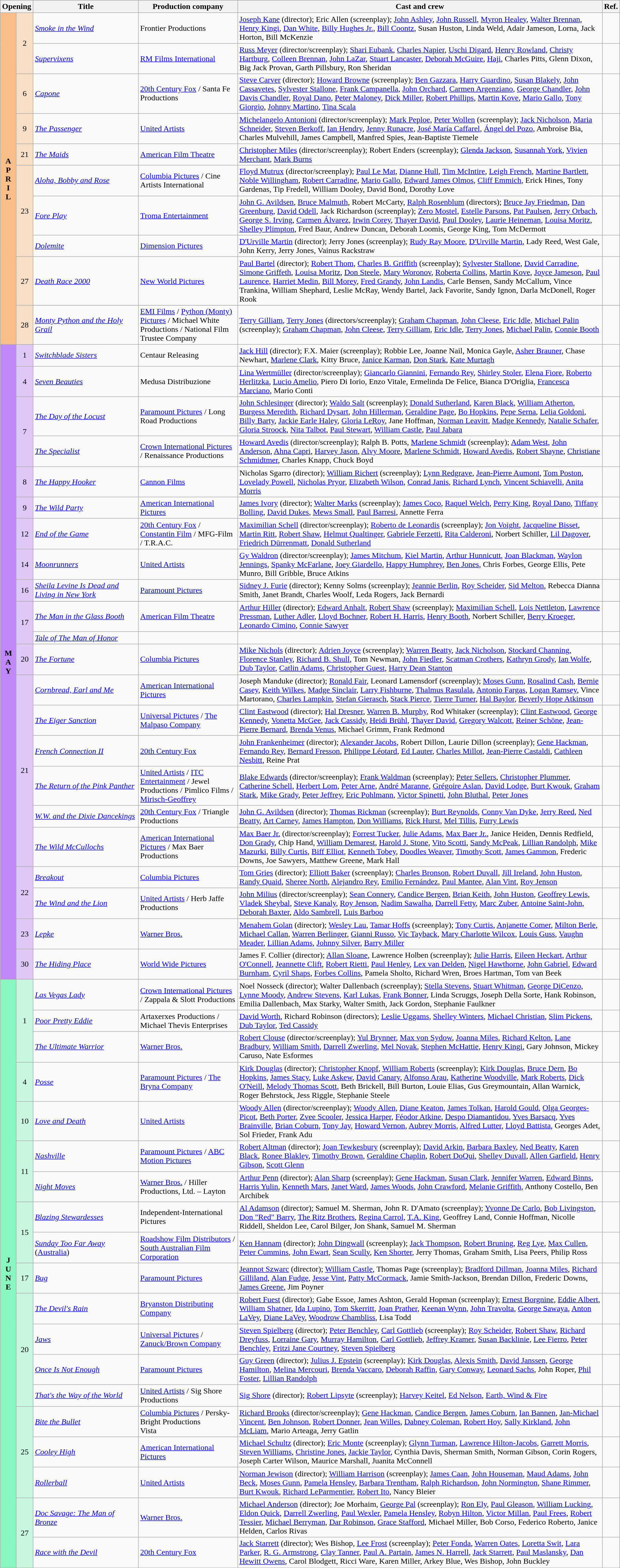<table class="wikitable sortable">
<tr style="background:#b0e0e6; text-align:center;">
<th colspan="2">Opening</th>
<th style="width:17%;">Title</th>
<th style="width:16%;">Production company</th>
<th>Cast and crew</th>
<th class="unsortable">Ref.</th>
</tr>
<tr>
<th rowspan="11" style="text-align:center; background:#f7bf87;"><strong>A<br>P<br>R<br>I<br>L</strong></th>
<td rowspan="2" style="text-align:center; background:#f7dfc7;">2</td>
<td><em><a href='#'>Smoke in the Wind</a></em></td>
<td>Frontier Productions</td>
<td><a href='#'>Joseph Kane</a> (director); Eric Allen (screenplay); <a href='#'>John Ashley</a>, <a href='#'>John Russell</a>, <a href='#'>Myron Healey</a>, <a href='#'>Walter Brennan</a>, <a href='#'>Henry Kingi</a>, <a href='#'>Dan White</a>, <a href='#'>Billy Hughes Jr.</a>, <a href='#'>Bill Coontz</a>, Susan Huston, Linda Weld, Adair Jameson, Lorna, Jack Horton, Bill McKenzie</td>
<td></td>
</tr>
<tr>
<td><em><a href='#'>Supervixens</a></em></td>
<td><a href='#'>RM Films International</a></td>
<td><a href='#'>Russ Meyer</a> (director/screenplay); <a href='#'>Shari Eubank</a>, <a href='#'>Charles Napier</a>, <a href='#'>Uschi Digard</a>, <a href='#'>Henry Rowland</a>, <a href='#'>Christy Hartburg</a>, <a href='#'>Colleen Brennan</a>, <a href='#'>John LaZar</a>, <a href='#'>Stuart Lancaster</a>, <a href='#'>Deborah McGuire</a>, <a href='#'>Haji</a>, Charles Pitts, Glenn Dixon, Big Jack Provan, Garth Pillsbury, Ron Sheridan</td>
<td></td>
</tr>
<tr>
<td style="text-align:center; background:#f7dfc7;">6</td>
<td><em><a href='#'>Capone</a></em></td>
<td><a href='#'>20th Century Fox</a> / Santa Fe Productions</td>
<td><a href='#'>Steve Carver</a> (director); <a href='#'>Howard Browne</a> (screenplay); <a href='#'>Ben Gazzara</a>, <a href='#'>Harry Guardino</a>, <a href='#'>Susan Blakely</a>, <a href='#'>John Cassavetes</a>, <a href='#'>Sylvester Stallone</a>, <a href='#'>Frank Campanella</a>, <a href='#'>John Orchard</a>, <a href='#'>Carmen Argenziano</a>, <a href='#'>George Chandler</a>, <a href='#'>John Davis Chandler</a>, <a href='#'>Royal Dano</a>, <a href='#'>Peter Maloney</a>, <a href='#'>Dick Miller</a>, <a href='#'>Robert Phillips</a>, <a href='#'>Martin Kove</a>, <a href='#'>Mario Gallo</a>, <a href='#'>Tony Giorgio</a>, <a href='#'>Johnny Martino</a>, <a href='#'>Tina Scala</a></td>
<td></td>
</tr>
<tr>
<td style="text-align:center; background:#f7dfc7;">9</td>
<td><em><a href='#'>The Passenger</a></em></td>
<td><a href='#'>United Artists</a></td>
<td><a href='#'>Michelangelo Antonioni</a> (director/screenplay); <a href='#'>Mark Peploe</a>, <a href='#'>Peter Wollen</a> (screenplay); <a href='#'>Jack Nicholson</a>, <a href='#'>Maria Schneider</a>, <a href='#'>Steven Berkoff</a>, <a href='#'>Ian Hendry</a>, <a href='#'>Jenny Runacre</a>, <a href='#'>José María Caffarel</a>, <a href='#'>Ángel del Pozo</a>, Ambroise Bia, Charles Mulvehill, James Campbell, Manfred Spies, Jean-Baptiste Tiemele</td>
<td></td>
</tr>
<tr>
<td style="text-align:center; background:#f7dfc7;">21</td>
<td><em><a href='#'>The Maids</a></em></td>
<td><a href='#'>American Film Theatre</a></td>
<td><a href='#'>Christopher Miles</a> (director/screenplay); Robert Enders (screenplay); <a href='#'>Glenda Jackson</a>, <a href='#'>Susannah York</a>, <a href='#'>Vivien Merchant</a>, <a href='#'>Mark Burns</a></td>
<td></td>
</tr>
<tr>
<td rowspan="3" style="text-align:center; background:#f7dfc7;">23</td>
<td><em><a href='#'>Aloha, Bobby and Rose</a></em></td>
<td><a href='#'>Columbia Pictures</a> / Cine Artists International</td>
<td><a href='#'>Floyd Mutrux</a> (director/screenplay); <a href='#'>Paul Le Mat</a>, <a href='#'>Dianne Hull</a>, <a href='#'>Tim McIntire</a>, <a href='#'>Leigh French</a>, <a href='#'>Martine Bartlett</a>, <a href='#'>Noble Willingham</a>, <a href='#'>Robert Carradine</a>, <a href='#'>Mario Gallo</a>, <a href='#'>Edward James Olmos</a>, <a href='#'>Cliff Emmich</a>, Erick Hines, Tony Gardenas, Tip Fredell, William Dooley, David Bond, Dorothy Love</td>
<td></td>
</tr>
<tr>
<td><em><a href='#'>Fore Play</a></em></td>
<td><a href='#'>Troma Entertainment</a></td>
<td><a href='#'>John G. Avildsen</a>, <a href='#'>Bruce Malmuth</a>, Robert McCarty, <a href='#'>Ralph Rosenblum</a> (directors); <a href='#'>Bruce Jay Friedman</a>, <a href='#'>Dan Greenburg</a>, <a href='#'>David Odell</a>, Jack Richardson (screenplay); <a href='#'>Zero Mostel</a>, <a href='#'>Estelle Parsons</a>, <a href='#'>Pat Paulsen</a>, <a href='#'>Jerry Orbach</a>, <a href='#'>George S. Irving</a>, <a href='#'>Carmen Álvarez</a>, <a href='#'>Irwin Corey</a>, <a href='#'>Thayer David</a>, <a href='#'>Paul Dooley</a>, <a href='#'>Laurie Heineman</a>, <a href='#'>Louisa Moritz</a>, <a href='#'>Shelley Plimpton</a>, Fred Baur, Andrew Duncan, Deborah Loomis, George King, Tom McDermott</td>
<td></td>
</tr>
<tr>
<td><em><a href='#'>Dolemite</a></em></td>
<td><a href='#'>Dimension Pictures</a></td>
<td><a href='#'>D'Urville Martin</a> (director); Jerry Jones (screenplay); <a href='#'>Rudy Ray Moore</a>, <a href='#'>D'Urville Martin</a>, Lady Reed, West Gale, John Kerry, Jerry Jones, Vainus Rackstraw</td>
<td></td>
</tr>
<tr>
<td style="text-align:center; background:#f7dfc7;">27</td>
<td><em><a href='#'>Death Race 2000</a></em></td>
<td><a href='#'>New World Pictures</a></td>
<td><a href='#'>Paul Bartel</a> (director); <a href='#'>Robert Thom</a>, <a href='#'>Charles B. Griffith</a> (screenplay); <a href='#'>Sylvester Stallone</a>, <a href='#'>David Carradine</a>, <a href='#'>Simone Griffeth</a>, <a href='#'>Louisa Moritz</a>, <a href='#'>Don Steele</a>, <a href='#'>Mary Woronov</a>, <a href='#'>Roberta Collins</a>, <a href='#'>Martin Kove</a>, <a href='#'>Joyce Jameson</a>, <a href='#'>Paul Laurence</a>, <a href='#'>Harriet Medin</a>, <a href='#'>Bill Morey</a>, <a href='#'>Fred Grandy</a>, <a href='#'>John Landis</a>, Carle Bensen, Sandy McCallum, Vince Trankina, William Shephard, Leslie McRay, Wendy Bartel, Jack Favorite, Sandy Ignon, Darla McDonell, Roger Rook</td>
<td></td>
</tr>
<tr>
<td rowspan="2" style="text-align:center; background:#f7dfc7;">28</td>
</tr>
<tr>
<td><em><a href='#'>Monty Python and the Holy Grail</a></em></td>
<td><a href='#'>EMI Films</a> / <a href='#'>Python (Monty) Pictures</a> / Michael White Productions / National Film Trustee Company</td>
<td><a href='#'>Terry Gilliam</a>, <a href='#'>Terry Jones</a> (directors/screenplay); <a href='#'>Graham Chapman</a>, <a href='#'>John Cleese</a>, <a href='#'>Eric Idle</a>, <a href='#'>Michael Palin</a> (screenplay); <a href='#'>Graham Chapman</a>, <a href='#'>John Cleese</a>, <a href='#'>Terry Gilliam</a>, <a href='#'>Eric Idle</a>, <a href='#'>Terry Jones</a>, <a href='#'>Michael Palin</a>, <a href='#'>Connie Booth</a></td>
<td></td>
</tr>
<tr>
<th rowspan="23" style="text-align:center; background:#bf87f7;"><strong>M<br>A<br>Y</strong></th>
<td style="text-align:center; background:#dfc7f7;">1</td>
<td><em><a href='#'>Switchblade Sisters</a></em></td>
<td>Centaur Releasing</td>
<td><a href='#'>Jack Hill</a> (director); F.X. Maier (screenplay); Robbie Lee, Joanne Nail, Monica Gayle, <a href='#'>Asher Brauner</a>, Chase Newhart, <a href='#'>Marlene Clark</a>, Kitty Bruce, <a href='#'>Janice Karman</a>, <a href='#'>Don Stark</a>, <a href='#'>Kate Murtagh</a></td>
<td></td>
</tr>
<tr>
<td style="text-align:center; background:#dfc7f7;">4</td>
<td><em><a href='#'>Seven Beauties</a></em></td>
<td>Medusa Distribuzione</td>
<td><a href='#'>Lina Wertmüller</a> (director/screenplay); <a href='#'>Giancarlo Giannini</a>, <a href='#'>Fernando Rey</a>, <a href='#'>Shirley Stoler</a>, <a href='#'>Elena Fiore</a>, <a href='#'>Roberto Herlitzka</a>, <a href='#'>Lucio Amelio</a>, Piero Di Iorio, Enzo Vitale, Ermelinda De Felice, Bianca D'Origlia, <a href='#'>Francesca Marciano</a>, Mario Conti</td>
<td></td>
</tr>
<tr>
<td rowspan="2" style="text-align:center; background:#dfc7f7;">7</td>
<td><em><a href='#'>The Day of the Locust</a></em></td>
<td><a href='#'>Paramount Pictures</a> / Long Road Productions</td>
<td><a href='#'>John Schlesinger</a> (director); <a href='#'>Waldo Salt</a> (screenplay); <a href='#'>Donald Sutherland</a>, <a href='#'>Karen Black</a>, <a href='#'>William Atherton</a>, <a href='#'>Burgess Meredith</a>, <a href='#'>Richard Dysart</a>, <a href='#'>John Hillerman</a>, <a href='#'>Geraldine Page</a>, <a href='#'>Bo Hopkins</a>, <a href='#'>Pepe Serna</a>, <a href='#'>Lelia Goldoni</a>, <a href='#'>Billy Barty</a>, <a href='#'>Jackie Earle Haley</a>, <a href='#'>Gloria LeRoy</a>, Jane Hoffman, <a href='#'>Norman Leavitt</a>, <a href='#'>Madge Kennedy</a>, <a href='#'>Natalie Schafer</a>, <a href='#'>Gloria Stroock</a>, <a href='#'>Nita Talbot</a>, <a href='#'>Paul Stewart</a>, <a href='#'>William Castle</a>, <a href='#'>Paul Jabara</a></td>
<td></td>
</tr>
<tr>
<td><em><a href='#'>The Specialist</a></em></td>
<td><a href='#'>Crown International Pictures</a> / Renaissance Productions</td>
<td><a href='#'>Howard Avedis</a> (director/screenplay); Ralph B. Potts, <a href='#'>Marlene Schmidt</a> (screenplay); <a href='#'>Adam West</a>, <a href='#'>John Anderson</a>, <a href='#'>Ahna Capri</a>, <a href='#'>Harvey Jason</a>, <a href='#'>Alvy Moore</a>, <a href='#'>Marlene Schmidt</a>, <a href='#'>Howard Avedis</a>, <a href='#'>Robert Shayne</a>, <a href='#'>Christiane Schmidtmer</a>, Charles Knapp, Chuck Boyd</td>
<td></td>
</tr>
<tr>
<td style="text-align:center; background:#dfc7f7;">8</td>
<td><em><a href='#'>The Happy Hooker</a></em></td>
<td><a href='#'>Cannon Films</a></td>
<td>Nicholas Sgarro (director); <a href='#'>William Richert</a> (screenplay); <a href='#'>Lynn Redgrave</a>, <a href='#'>Jean-Pierre Aumont</a>, <a href='#'>Tom Poston</a>, <a href='#'>Lovelady Powell</a>, <a href='#'>Nicholas Pryor</a>, <a href='#'>Elizabeth Wilson</a>, <a href='#'>Conrad Janis</a>, <a href='#'>Richard Lynch</a>, <a href='#'>Vincent Schiavelli</a>, <a href='#'>Anita Morris</a></td>
<td></td>
</tr>
<tr>
<td style="text-align:center; background:#dfc7f7;">9</td>
<td><em><a href='#'>The Wild Party</a></em></td>
<td><a href='#'>American International Pictures</a></td>
<td><a href='#'>James Ivory</a> (director); <a href='#'>Walter Marks</a> (screenplay); <a href='#'>James Coco</a>, <a href='#'>Raquel Welch</a>, <a href='#'>Perry King</a>, <a href='#'>Royal Dano</a>, <a href='#'>Tiffany Bolling</a>, <a href='#'>David Dukes</a>, <a href='#'>Mews Small</a>, <a href='#'>Paul Barresi</a>, Annette Ferra</td>
<td></td>
</tr>
<tr>
<td style="text-align:center; background:#dfc7f7;">12</td>
<td><em><a href='#'>End of the Game</a></em></td>
<td><a href='#'>20th Century Fox</a> / <a href='#'>Constantin Film</a> / MFG-Film / T.R.A.C.</td>
<td><a href='#'>Maximilian Schell</a> (director/screenplay); <a href='#'>Roberto de Leonardis</a> (screenplay); <a href='#'>Jon Voight</a>, <a href='#'>Jacqueline Bisset</a>, <a href='#'>Martin Ritt</a>, <a href='#'>Robert Shaw</a>, <a href='#'>Helmut Qualtinger</a>, <a href='#'>Gabriele Ferzetti</a>, <a href='#'>Rita Calderoni</a>, Norbert Schiller, <a href='#'>Lil Dagover</a>, <a href='#'>Friedrich Dürrenmatt</a>, <a href='#'>Donald Sutherland</a></td>
<td></td>
</tr>
<tr>
<td style="text-align:center; background:#dfc7f7;">14</td>
<td><em><a href='#'>Moonrunners</a></em></td>
<td><a href='#'>United Artists</a></td>
<td><a href='#'>Gy Waldron</a> (director/screenplay); <a href='#'>James Mitchum</a>, <a href='#'>Kiel Martin</a>, <a href='#'>Arthur Hunnicutt</a>, <a href='#'>Joan Blackman</a>, <a href='#'>Waylon Jennings</a>, <a href='#'>Spanky McFarlane</a>, <a href='#'>Joey Giardello</a>, <a href='#'>Happy Humphrey</a>, <a href='#'>Ben Jones</a>, Chris Forbes, George Ellis, Pete Munro, Bill Gribble, Bruce Atkins</td>
<td></td>
</tr>
<tr>
<td style="text-align:center; background:#dfc7f7;">16</td>
<td><em><a href='#'>Sheila Levine Is Dead and Living in New York</a></em></td>
<td><a href='#'>Paramount Pictures</a></td>
<td><a href='#'>Sidney J. Furie</a> (director); Kenny Solms (screenplay); <a href='#'>Jeannie Berlin</a>, <a href='#'>Roy Scheider</a>, <a href='#'>Sid Melton</a>, Rebecca Dianna Smith, Janet Brandt, Charles Woolf, Leda Rogers, Jack Bernardi</td>
<td></td>
</tr>
<tr>
<td rowspan="3" style="text-align:center; background:#dfc7f7;">17</td>
</tr>
<tr>
<td><em><a href='#'>The Man in the Glass Booth</a></em></td>
<td><a href='#'>American Film Theatre</a></td>
<td><a href='#'>Arthur Hiller</a> (director); <a href='#'>Edward Anhalt</a>, <a href='#'>Robert Shaw</a> (screenplay); <a href='#'>Maximilian Schell</a>, <a href='#'>Lois Nettleton</a>, <a href='#'>Lawrence Pressman</a>, <a href='#'>Luther Adler</a>, <a href='#'>Lloyd Bochner</a>, <a href='#'>Robert H. Harris</a>, <a href='#'>Henry Booth</a>, Norbert Schiller, <a href='#'>Berry Kroeger</a>, <a href='#'>Leonardo Cimino</a>, <a href='#'>Connie Sawyer</a></td>
<td></td>
</tr>
<tr>
<td><em><a href='#'>Tale of The Man of Honor</a></em></td>
<td></td>
<td></td>
<td></td>
</tr>
<tr>
<td style="text-align:center; background:#dfc7f7;">20</td>
<td><em><a href='#'>The Fortune</a></em></td>
<td><a href='#'>Columbia Pictures</a></td>
<td><a href='#'>Mike Nichols</a> (director); <a href='#'>Adrien Joyce</a> (screenplay); <a href='#'>Warren Beatty</a>, <a href='#'>Jack Nicholson</a>, <a href='#'>Stockard Channing</a>, <a href='#'>Florence Stanley</a>, <a href='#'>Richard B. Shull</a>, Tom Newman, <a href='#'>John Fiedler</a>, <a href='#'>Scatman Crothers</a>, <a href='#'>Kathryn Grody</a>, <a href='#'>Ian Wolfe</a>, <a href='#'>Dub Taylor</a>, <a href='#'>Catlin Adams</a>, <a href='#'>Christopher Guest</a>, <a href='#'>Harry Dean Stanton</a></td>
<td></td>
</tr>
<tr>
<td rowspan="6" style="text-align:center; background:#dfc7f7;">21</td>
<td><em><a href='#'>Cornbread, Earl and Me</a></em></td>
<td><a href='#'>American International Pictures</a></td>
<td>Joseph Manduke (director); <a href='#'>Ronald Fair</a>, Leonard Lamensdorf (screenplay); <a href='#'>Moses Gunn</a>, <a href='#'>Rosalind Cash</a>, <a href='#'>Bernie Casey</a>, <a href='#'>Keith Wilkes</a>, <a href='#'>Madge Sinclair</a>, <a href='#'>Larry Fishburne</a>, <a href='#'>Thalmus Rasulala</a>, <a href='#'>Antonio Fargas</a>, <a href='#'>Logan Ramsey</a>, Vince Martorano, <a href='#'>Charles Lampkin</a>, <a href='#'>Stefan Gierasch</a>, <a href='#'>Stack Pierce</a>, <a href='#'>Tierre Turner</a>, <a href='#'>Hal Baylor</a>, <a href='#'>Beverly Hope Atkinson</a></td>
<td></td>
</tr>
<tr>
<td><em><a href='#'>The Eiger Sanction</a></em></td>
<td><a href='#'>Universal Pictures</a> / <a href='#'>The Malpaso Company</a></td>
<td><a href='#'>Clint Eastwood</a> (director); <a href='#'>Hal Dresner</a>, <a href='#'>Warren B. Murphy</a>, Rod Whitaker (screenplay); <a href='#'>Clint Eastwood</a>, <a href='#'>George Kennedy</a>, <a href='#'>Vonetta McGee</a>, <a href='#'>Jack Cassidy</a>, <a href='#'>Heidi Brühl</a>, <a href='#'>Thayer David</a>, <a href='#'>Gregory Walcott</a>, <a href='#'>Reiner Schöne</a>, <a href='#'>Jean-Pierre Bernard</a>, <a href='#'>Brenda Venus</a>, Michael Grimm, Frank Redmond</td>
<td></td>
</tr>
<tr>
<td><em><a href='#'>French Connection II</a></em></td>
<td><a href='#'>20th Century Fox</a></td>
<td><a href='#'>John Frankenheimer</a> (director); <a href='#'>Alexander Jacobs</a>, Robert Dillon, Laurie Dillon (screenplay); <a href='#'>Gene Hackman</a>, <a href='#'>Fernando Rey</a>, <a href='#'>Bernard Fresson</a>, <a href='#'>Philippe Léotard</a>, <a href='#'>Ed Lauter</a>, <a href='#'>Charles Millot</a>, <a href='#'>Jean-Pierre Castaldi</a>, <a href='#'>Cathleen Nesbitt</a>, Reine Prat</td>
<td></td>
</tr>
<tr>
<td><em><a href='#'>The Return of the Pink Panther</a></em></td>
<td><a href='#'>United Artists</a> / <a href='#'>ITC Entertainment</a> / Jewel Productions / Pimlico Films / <a href='#'>Mirisch-Geoffrey</a></td>
<td><a href='#'>Blake Edwards</a> (director/screenplay); <a href='#'>Frank Waldman</a> (screenplay); <a href='#'>Peter Sellers</a>, <a href='#'>Christopher Plummer</a>, <a href='#'>Catherine Schell</a>, <a href='#'>Herbert Lom</a>, <a href='#'>Peter Arne</a>, <a href='#'>André Maranne</a>, <a href='#'>Grégoire Aslan</a>, <a href='#'>David Lodge</a>, <a href='#'>Burt Kwouk</a>, <a href='#'>Graham Stark</a>, <a href='#'>Mike Grady</a>, <a href='#'>Peter Jeffrey</a>, <a href='#'>Eric Pohlmann</a>, <a href='#'>Victor Spinetti</a>, <a href='#'>John Bluthal</a>, <a href='#'>Peter Jones</a></td>
<td></td>
</tr>
<tr>
<td><em><a href='#'>W.W. and the Dixie Dancekings</a></em></td>
<td><a href='#'>20th Century Fox</a> / Triangle Productions</td>
<td><a href='#'>John G. Avildsen</a> (director); <a href='#'>Thomas Rickman</a> (screenplay); <a href='#'>Burt Reynolds</a>, <a href='#'>Conny Van Dyke</a>, <a href='#'>Jerry Reed</a>, <a href='#'>Ned Beatty</a>, <a href='#'>Art Carney</a>, <a href='#'>James Hampton</a>, <a href='#'>Don Williams</a>, <a href='#'>Rick Hurst</a>, <a href='#'>Mel Tillis</a>, <a href='#'>Furry Lewis</a></td>
<td></td>
</tr>
<tr>
<td><em><a href='#'>The Wild McCullochs</a></em></td>
<td><a href='#'>American International Pictures</a> / Max Baer Productions</td>
<td><a href='#'>Max Baer Jr.</a> (director/screenplay); <a href='#'>Forrest Tucker</a>, <a href='#'>Julie Adams</a>, <a href='#'>Max Baer Jr.</a>, Janice Heiden, Dennis Redfield, <a href='#'>Don Grady</a>, Chip Hand, <a href='#'>William Demarest</a>, <a href='#'>Harold J. Stone</a>, <a href='#'>Vito Scotti</a>, <a href='#'>Sandy McPeak</a>, <a href='#'>Lillian Randolph</a>, <a href='#'>Mike Mazurki</a>, <a href='#'>Billy Curtis</a>, <a href='#'>Biff Elliot</a>, <a href='#'>Kenneth Tobey</a>, <a href='#'>Doodles Weaver</a>, <a href='#'>Timothy Scott</a>, <a href='#'>James Gammon</a>, Frederic Downs, Joe Sawyers, Matthew Greene, Mark Hall</td>
<td></td>
</tr>
<tr>
<td rowspan="2" style="text-align:center; background:#dfc7f7;">22</td>
<td><em><a href='#'>Breakout</a></em></td>
<td><a href='#'>Columbia Pictures</a></td>
<td><a href='#'>Tom Gries</a> (director); <a href='#'>Elliott Baker</a> (screenplay); <a href='#'>Charles Bronson</a>, <a href='#'>Robert Duvall</a>, <a href='#'>Jill Ireland</a>, <a href='#'>John Huston</a>, <a href='#'>Randy Quaid</a>, <a href='#'>Sheree North</a>, <a href='#'>Alejandro Rey</a>, <a href='#'>Emilio Fernández</a>, <a href='#'>Paul Mantee</a>, <a href='#'>Alan Vint</a>, <a href='#'>Roy Jenson</a></td>
<td></td>
</tr>
<tr>
<td><em><a href='#'>The Wind and the Lion</a></em></td>
<td><a href='#'>United Artists</a> / Herb Jaffe Productions</td>
<td><a href='#'>John Milius</a> (director/screenplay); <a href='#'>Sean Connery</a>, <a href='#'>Candice Bergen</a>, <a href='#'>Brian Keith</a>, <a href='#'>John Huston</a>, <a href='#'>Geoffrey Lewis</a>, <a href='#'>Vladek Sheybal</a>, <a href='#'>Steve Kanaly</a>, <a href='#'>Roy Jenson</a>, <a href='#'>Nadim Sawalha</a>, <a href='#'>Darrell Fetty</a>, <a href='#'>Marc Zuber</a>, <a href='#'>Antoine Saint-John</a>, <a href='#'>Deborah Baxter</a>, <a href='#'>Aldo Sambrell</a>, <a href='#'>Luis Barboo</a></td>
<td></td>
</tr>
<tr>
<td style="text-align:center; background:#dfc7f7;">23</td>
<td><em><a href='#'>Lepke</a></em></td>
<td><a href='#'>Warner Bros.</a></td>
<td><a href='#'>Menahem Golan</a> (director); <a href='#'>Wesley Lau</a>, <a href='#'>Tamar Hoffs</a> (screenplay); <a href='#'>Tony Curtis</a>, <a href='#'>Anjanette Comer</a>, <a href='#'>Milton Berle</a>, <a href='#'>Michael Callan</a>, <a href='#'>Warren Berlinger</a>, <a href='#'>Gianni Russo</a>, <a href='#'>Vic Tayback</a>, <a href='#'>Mary Charlotte Wilcox</a>, <a href='#'>Louis Guss</a>, <a href='#'>Vaughn Meader</a>, <a href='#'>Lillian Adams</a>, <a href='#'>Johnny Silver</a>, <a href='#'>Barry Miller</a></td>
<td></td>
</tr>
<tr>
<td style="text-align:center; background:#dfc7f7;">30</td>
<td><em><a href='#'>The Hiding Place</a></em></td>
<td><a href='#'>World Wide Pictures</a></td>
<td>James F. Collier (director); <a href='#'>Allan Sloane</a>, Lawrence Holben (screenplay); <a href='#'>Julie Harris</a>, <a href='#'>Eileen Heckart</a>, <a href='#'>Arthur O'Connell</a>, <a href='#'>Jeannette Clift</a>, <a href='#'>Robert Rietti</a>, <a href='#'>Paul Henley</a>, <a href='#'>Lex van Delden</a>, <a href='#'>Nigel Hawthorne</a>, <a href='#'>John Gabriel</a>, <a href='#'>Edward Burnham</a>, <a href='#'>Cyril Shaps</a>, <a href='#'>Forbes Collins</a>, Pamela Sholto, Richard Wren, Broes Hartman, Tom van Beek</td>
<td></td>
</tr>
<tr>
<td rowspan="19" style="text-align:center; background:#87f7bf;"><strong>J<br>U<br>N<br>E</strong></td>
<td rowspan="3" style="text-align:center; background:#c7f7df;">1</td>
<td><em><a href='#'>Las Vegas Lady</a></em></td>
<td><a href='#'>Crown International Pictures</a> / Zappala & Slott Productions</td>
<td>Noel Nosseck (director); Walter Dallenbach (screenplay); <a href='#'>Stella Stevens</a>, <a href='#'>Stuart Whitman</a>, <a href='#'>George DiCenzo</a>, <a href='#'>Lynne Moody</a>, <a href='#'>Andrew Stevens</a>, <a href='#'>Karl Lukas</a>, <a href='#'>Frank Bonner</a>, Linda Scruggs, Joseph Della Sorte, Hank Robinson, Emilia Dallenbach, Max Starky, Walter Smith, Jack Gordon, Stephanie Faulkner</td>
<td></td>
</tr>
<tr>
<td><em><a href='#'>Poor Pretty Eddie</a></em></td>
<td>Artaxerxes Productions / Michael Thevis Enterprises</td>
<td><a href='#'>David Worth</a>, Richard Robinson (directors); <a href='#'>Leslie Uggams</a>, <a href='#'>Shelley Winters</a>, <a href='#'>Michael Christian</a>, <a href='#'>Slim Pickens</a>, <a href='#'>Dub Taylor</a>, <a href='#'>Ted Cassidy</a></td>
<td></td>
</tr>
<tr>
<td><em><a href='#'>The Ultimate Warrior</a></em></td>
<td><a href='#'>Warner Bros.</a></td>
<td><a href='#'>Robert Clouse</a> (director/screenplay); <a href='#'>Yul Brynner</a>, <a href='#'>Max von Sydow</a>, <a href='#'>Joanna Miles</a>, <a href='#'>Richard Kelton</a>, <a href='#'>Lane Bradbury</a>, <a href='#'>William Smith</a>, <a href='#'>Darrell Zwerling</a>, <a href='#'>Mel Novak</a>, <a href='#'>Stephen McHattie</a>, <a href='#'>Henry Kingi</a>, Gary Johnson, Mickey Caruso, Nate Esformes</td>
<td></td>
</tr>
<tr>
<td style="text-align:center; background:#c7f7df;">4</td>
<td><em><a href='#'>Posse</a></em></td>
<td><a href='#'>Paramount Pictures</a> / <a href='#'>The Bryna Company</a></td>
<td><a href='#'>Kirk Douglas</a> (director); <a href='#'>Christopher Knopf</a>, <a href='#'>William Roberts</a> (screenplay); <a href='#'>Kirk Douglas</a>, <a href='#'>Bruce Dern</a>, <a href='#'>Bo Hopkins</a>, <a href='#'>James Stacy</a>, <a href='#'>Luke Askew</a>, <a href='#'>David Canary</a>, <a href='#'>Alfonso Arau</a>, <a href='#'>Katherine Woodville</a>, <a href='#'>Mark Roberts</a>, <a href='#'>Dick O'Neill</a>, <a href='#'>Melody Thomas Scott</a>, Beth Brickell, Bill Burton, Louie Elias, Gus Greymountain, Allan Warnick, Roger Behrstock, Jess Riggle, Stephanie Steele</td>
<td></td>
</tr>
<tr>
<td style="text-align:center; background:#c7f7df;">10</td>
<td><em><a href='#'>Love and Death</a></em></td>
<td><a href='#'>United Artists</a></td>
<td><a href='#'>Woody Allen</a> (director/screenplay); <a href='#'>Woody Allen</a>, <a href='#'>Diane Keaton</a>, <a href='#'>James Tolkan</a>, <a href='#'>Harold Gould</a>, <a href='#'>Olga Georges-Picot</a>, <a href='#'>Beth Porter</a>, <a href='#'>Zvee Scooler</a>, <a href='#'>Jessica Harper</a>, <a href='#'>Féodor Atkine</a>, <a href='#'>Despo Diamantidou</a>, <a href='#'>Yves Barsacq</a>, <a href='#'>Yves Brainville</a>, <a href='#'>Brian Coburn</a>, <a href='#'>Tony Jay</a>, <a href='#'>Howard Vernon</a>, <a href='#'>Aubrey Morris</a>, <a href='#'>Alfred Lutter</a>, <a href='#'>Lloyd Battista</a>, Georges Adet, Sol Frieder, Frank Adu</td>
<td></td>
</tr>
<tr>
<td rowspan="2" style="text-align:center; background:#c7f7df;">11</td>
<td><em><a href='#'>Nashville</a></em></td>
<td><a href='#'>Paramount Pictures</a> / <a href='#'>ABC Motion Pictures</a></td>
<td><a href='#'>Robert Altman</a> (director); <a href='#'>Joan Tewkesbury</a> (screenplay); <a href='#'>David Arkin</a>, <a href='#'>Barbara Baxley</a>, <a href='#'>Ned Beatty</a>, <a href='#'>Karen Black</a>, <a href='#'>Ronee Blakley</a>, <a href='#'>Timothy Brown</a>, <a href='#'>Geraldine Chaplin</a>, <a href='#'>Robert DoQui</a>, <a href='#'>Shelley Duvall</a>, <a href='#'>Allen Garfield</a>, <a href='#'>Henry Gibson</a>, <a href='#'>Scott Glenn</a></td>
<td></td>
</tr>
<tr>
<td><em><a href='#'>Night Moves</a></em></td>
<td><a href='#'>Warner Bros.</a> / Hiller Productions, Ltd. – Layton</td>
<td><a href='#'>Arthur Penn</a> (director); <a href='#'>Alan Sharp</a> (screenplay); <a href='#'>Gene Hackman</a>, <a href='#'>Susan Clark</a>, <a href='#'>Jennifer Warren</a>, <a href='#'>Edward Binns</a>, <a href='#'>Harris Yulin</a>, <a href='#'>Kenneth Mars</a>, <a href='#'>Janet Ward</a>, <a href='#'>James Woods</a>, <a href='#'>John Crawford</a>, <a href='#'>Melanie Griffith</a>, Anthony Costello, Ben Archibek</td>
<td></td>
</tr>
<tr>
<td rowspan="2" style="text-align:center; background:#c7f7df;">15</td>
<td><em><a href='#'>Blazing Stewardesses</a></em></td>
<td>Independent-International Pictures</td>
<td><a href='#'>Al Adamson</a> (director); Samuel M. Sherman, John R. D'Amato (screenplay); <a href='#'>Yvonne De Carlo</a>, <a href='#'>Bob Livingston</a>, <a href='#'>Don "Red" Barry</a>, <a href='#'>The Ritz Brothers</a>, <a href='#'>Regina Carrol</a>, <a href='#'>T.A. King</a>, Geoffrey Land, Connie Hoffman, Nicolle Riddell, Sheldon Lee, Carol Bilger, Jon Shank, Samuel M. Sherman</td>
<td></td>
</tr>
<tr>
<td><em><a href='#'>Sunday Too Far Away</a></em> (<a href='#'>Australia</a>)</td>
<td><a href='#'>Roadshow Film Distributors</a> / <a href='#'>South Australian Film Corporation</a></td>
<td><a href='#'>Ken Hannam</a> (director); <a href='#'>John Dingwall</a> (screenplay); <a href='#'>Jack Thompson</a>, <a href='#'>Robert Bruning</a>, <a href='#'>Reg Lye</a>, <a href='#'>Max Cullen</a>, <a href='#'>Peter Cummins</a>, <a href='#'>John Ewart</a>, <a href='#'>Sean Scully</a>, <a href='#'>Ken Shorter</a>, Jerry Thomas, Graham Smith, Lisa Peers, Philip Ross</td>
<td></td>
</tr>
<tr>
<td style="text-align:center; background:#c7f7df;">17</td>
<td><em><a href='#'>Bug</a></em></td>
<td><a href='#'>Paramount Pictures</a></td>
<td><a href='#'>Jeannot Szwarc</a> (director); <a href='#'>William Castle</a>, Thomas Page (screenplay); <a href='#'>Bradford Dillman</a>, <a href='#'>Joanna Miles</a>, <a href='#'>Richard Gilliland</a>, <a href='#'>Alan Fudge</a>, <a href='#'>Jesse Vint</a>, <a href='#'>Patty McCormack</a>, Jamie Smith-Jackson, Brendan Dillon, Frederic Downs, <a href='#'>James Greene</a>, Jim Poyner</td>
<td></td>
</tr>
<tr>
<td rowspan="4" style="text-align:center; background:#c7f7df;">20</td>
<td><em><a href='#'>The Devil's Rain</a></em></td>
<td><a href='#'>Bryanston Distributing Company</a></td>
<td><a href='#'>Robert Fuest</a> (director); Gabe Essoe, James Ashton, Gerald Hopman (screenplay); <a href='#'>Ernest Borgnine</a>, <a href='#'>Eddie Albert</a>, <a href='#'>William Shatner</a>, <a href='#'>Ida Lupino</a>, <a href='#'>Tom Skerritt</a>, <a href='#'>Joan Prather</a>, <a href='#'>Keenan Wynn</a>, <a href='#'>John Travolta</a>, <a href='#'>George Sawaya</a>, <a href='#'>Anton LaVey</a>, <a href='#'>Diane LaVey</a>, <a href='#'>Woodrow Chambliss</a>, Lisa Todd</td>
<td></td>
</tr>
<tr>
<td><em><a href='#'>Jaws</a></em></td>
<td><a href='#'>Universal Pictures</a> / <a href='#'>Zanuck/Brown Company</a></td>
<td><a href='#'>Steven Spielberg</a> (director); <a href='#'>Peter Benchley</a>, <a href='#'>Carl Gottlieb</a> (screenplay); <a href='#'>Roy Scheider</a>, <a href='#'>Robert Shaw</a>, <a href='#'>Richard Dreyfuss</a>, <a href='#'>Lorraine Gary</a>, <a href='#'>Murray Hamilton</a>, <a href='#'>Carl Gottlieb</a>, <a href='#'>Jeffrey Kramer</a>, <a href='#'>Susan Backlinie</a>, <a href='#'>Lee Fierro</a>, <a href='#'>Peter Benchley</a>, <a href='#'>Fritzi Jane Courtney</a>, <a href='#'>Steven Spielberg</a></td>
<td></td>
</tr>
<tr>
<td><em><a href='#'>Once Is Not Enough</a></em></td>
<td><a href='#'>Paramount Pictures</a></td>
<td><a href='#'>Guy Green</a> (director); <a href='#'>Julius J. Epstein</a> (screenplay); <a href='#'>Kirk Douglas</a>, <a href='#'>Alexis Smith</a>, <a href='#'>David Janssen</a>, <a href='#'>George Hamilton</a>, <a href='#'>Melina Mercouri</a>, <a href='#'>Brenda Vaccaro</a>, <a href='#'>Deborah Raffin</a>, <a href='#'>Gary Conway</a>, <a href='#'>Leonard Sachs</a>, John Roper, <a href='#'>Phil Foster</a>, <a href='#'>Lillian Randolph</a></td>
<td></td>
</tr>
<tr>
<td><em><a href='#'>That's the Way of the World</a></em></td>
<td><a href='#'>United Artists</a> / Sig Shore Productions</td>
<td><a href='#'>Sig Shore</a> (director); <a href='#'>Robert Lipsyte</a> (screenplay); <a href='#'>Harvey Keitel</a>, <a href='#'>Ed Nelson</a>, <a href='#'>Earth, Wind & Fire</a></td>
<td></td>
</tr>
<tr>
<td rowspan="3" style="text-align:center; background:#c7f7df;">25</td>
<td><em><a href='#'>Bite the Bullet</a></em></td>
<td><a href='#'>Columbia Pictures</a> / Persky-Bright Productions<br>Vista</td>
<td><a href='#'>Richard Brooks</a> (director/screenplay); <a href='#'>Gene Hackman</a>, <a href='#'>Candice Bergen</a>, <a href='#'>James Coburn</a>, <a href='#'>Ian Bannen</a>, <a href='#'>Jan-Michael Vincent</a>, <a href='#'>Ben Johnson</a>, <a href='#'>Robert Donner</a>, <a href='#'>Jean Willes</a>, <a href='#'>Dabney Coleman</a>, <a href='#'>Robert Hoy</a>, <a href='#'>Sally Kirkland</a>, <a href='#'>John McLiam</a>, Mario Arteaga, Jerry Gatlin</td>
<td></td>
</tr>
<tr>
<td><em><a href='#'>Cooley High</a></em></td>
<td><a href='#'>American International Pictures</a></td>
<td><a href='#'>Michael Schultz</a> (director); <a href='#'>Eric Monte</a> (screenplay); <a href='#'>Glynn Turman</a>, <a href='#'>Lawrence Hilton-Jacobs</a>, <a href='#'>Garrett Morris</a>, <a href='#'>Steven Williams</a>, <a href='#'>Christine Jones</a>, <a href='#'>Jackie Taylor</a>, Cynthia Davis, Sherman Smith, Norman Gibson, Corin Rogers, Joseph Carter Wilson, Maurice Marshall, Juanita McConnell</td>
<td></td>
</tr>
<tr>
<td><em><a href='#'>Rollerball</a></em></td>
<td><a href='#'>United Artists</a></td>
<td><a href='#'>Norman Jewison</a> (director); <a href='#'>William Harrison</a> (screenplay); <a href='#'>James Caan</a>, <a href='#'>John Houseman</a>, <a href='#'>Maud Adams</a>, <a href='#'>John Beck</a>, <a href='#'>Moses Gunn</a>, <a href='#'>Pamela Hensley</a>, <a href='#'>Barbara Trentham</a>, <a href='#'>Ralph Richardson</a>, <a href='#'>John Normington</a>, <a href='#'>Shane Rimmer</a>, <a href='#'>Burt Kwouk</a>, <a href='#'>Richard LeParmentier</a>, <a href='#'>Robert Ito</a>, Nancy Bleier</td>
<td></td>
</tr>
<tr>
<td rowspan="2" style="text-align:center; background:#c7f7df;">27</td>
<td><em><a href='#'>Doc Savage: The Man of Bronze</a></em></td>
<td><a href='#'>Warner Bros.</a></td>
<td><a href='#'>Michael Anderson</a> (director); Joe Morhaim, <a href='#'>George Pal</a> (screenplay); <a href='#'>Ron Ely</a>, <a href='#'>Paul Gleason</a>, <a href='#'>William Lucking</a>, <a href='#'>Eldon Quick</a>, <a href='#'>Darrell Zwerling</a>, <a href='#'>Paul Wexler</a>, <a href='#'>Pamela Hensley</a>, <a href='#'>Robyn Hilton</a>, <a href='#'>Victor Millan</a>, <a href='#'>Paul Frees</a>, <a href='#'>Robert Tessier</a>, <a href='#'>Michael Berryman</a>, <a href='#'>Dar Robinson</a>, <a href='#'>Grace Stafford</a>, Michael Miller, Bob Corso, Federico Roberto, Janice Helden, Carlos Rivas</td>
<td></td>
</tr>
<tr>
<td><em><a href='#'>Race with the Devil</a></em></td>
<td><a href='#'>20th Century Fox</a></td>
<td><a href='#'>Jack Starrett</a> (director); Wes Bishop, <a href='#'>Lee Frost</a> (screenplay); <a href='#'>Peter Fonda</a>, <a href='#'>Warren Oates</a>, <a href='#'>Loretta Swit</a>, <a href='#'>Lara Parker</a>, <a href='#'>R. G. Armstrong</a>, <a href='#'>Clay Tanner</a>, <a href='#'>Paul A. Partain</a>, <a href='#'>James N. Harrell</a>, <a href='#'>Jack Starrett</a>, <a href='#'>Paul Maslansky</a>, <a href='#'>Dan Hewitt Owens</a>, Carol Blodgett, Ricci Ware, Karen Miller, Arkey Blue, Wes Bishop, John Buckley</td>
<td></td>
</tr>
</table>
